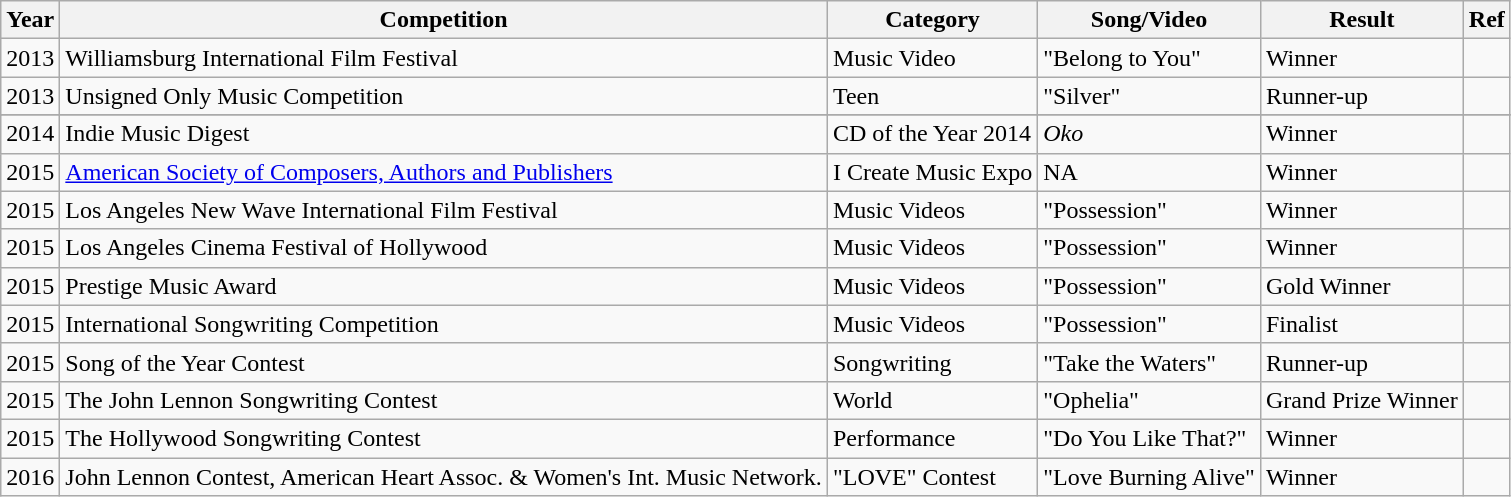<table class="wikitable">
<tr>
<th>Year</th>
<th>Competition</th>
<th>Category</th>
<th>Song/Video</th>
<th>Result</th>
<th>Ref</th>
</tr>
<tr>
<td>2013</td>
<td>Williamsburg International Film Festival</td>
<td>Music Video</td>
<td>"Belong to You"</td>
<td>Winner</td>
<td></td>
</tr>
<tr>
<td>2013</td>
<td>Unsigned Only Music Competition</td>
<td>Teen</td>
<td>"Silver"</td>
<td>Runner-up</td>
<td></td>
</tr>
<tr>
</tr>
<tr>
<td>2014</td>
<td>Indie Music Digest</td>
<td>CD of the Year 2014</td>
<td><em>Oko</em></td>
<td>Winner</td>
<td></td>
</tr>
<tr>
<td>2015</td>
<td><a href='#'>American Society of Composers, Authors and Publishers</a></td>
<td>I Create Music Expo</td>
<td>NA</td>
<td>Winner</td>
<td></td>
</tr>
<tr>
<td>2015</td>
<td>Los Angeles New Wave International Film Festival</td>
<td>Music Videos</td>
<td>"Possession"</td>
<td>Winner</td>
<td></td>
</tr>
<tr>
<td>2015</td>
<td>Los Angeles Cinema Festival of Hollywood</td>
<td>Music Videos</td>
<td>"Possession"</td>
<td>Winner</td>
<td></td>
</tr>
<tr>
<td>2015</td>
<td>Prestige Music Award</td>
<td>Music Videos</td>
<td>"Possession"</td>
<td>Gold Winner</td>
<td></td>
</tr>
<tr>
<td>2015</td>
<td>International Songwriting Competition</td>
<td>Music Videos</td>
<td>"Possession"</td>
<td>Finalist</td>
<td></td>
</tr>
<tr>
<td>2015</td>
<td>Song of the Year Contest</td>
<td>Songwriting</td>
<td>"Take the Waters"</td>
<td>Runner-up</td>
<td></td>
</tr>
<tr>
<td>2015</td>
<td>The John Lennon Songwriting Contest</td>
<td>World</td>
<td>"Ophelia"</td>
<td>Grand Prize Winner</td>
<td></td>
</tr>
<tr>
<td>2015</td>
<td>The Hollywood Songwriting Contest</td>
<td>Performance</td>
<td>"Do You Like That?"</td>
<td>Winner</td>
<td></td>
</tr>
<tr>
<td>2016</td>
<td>John Lennon Contest, American Heart Assoc. & Women's Int. Music Network.</td>
<td>"LOVE" Contest</td>
<td>"Love Burning Alive"</td>
<td>Winner</td>
<td></td>
</tr>
</table>
